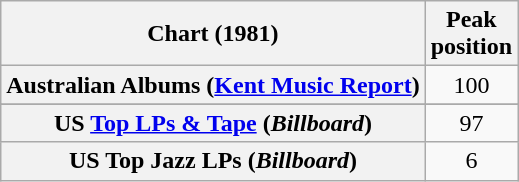<table class="wikitable sortable plainrowheaders">
<tr>
<th scope="col">Chart (1981)</th>
<th scope="col">Peak<br>position</th>
</tr>
<tr>
<th scope="row">Australian Albums (<a href='#'>Kent Music Report</a>)</th>
<td align="center">100</td>
</tr>
<tr>
</tr>
<tr>
</tr>
<tr>
</tr>
<tr>
<th scope="row">US <a href='#'>Top LPs & Tape</a> (<em>Billboard</em>)</th>
<td align="center">97</td>
</tr>
<tr>
<th scope="row">US Top Jazz LPs (<em>Billboard</em>)</th>
<td align="center">6</td>
</tr>
</table>
